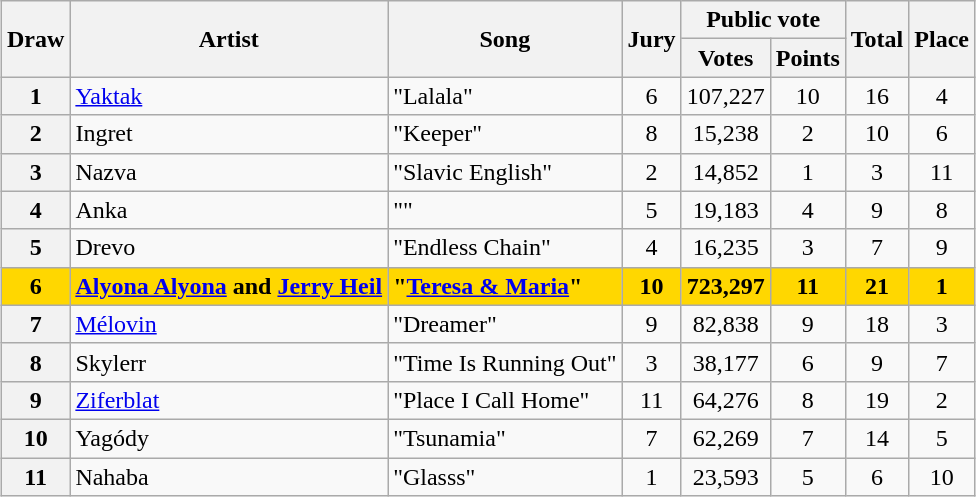<table class="sortable wikitable plainrowheaders" style="margin: 1em auto 1em auto; text-align:center;">
<tr>
<th rowspan="2">Draw</th>
<th rowspan="2">Artist</th>
<th rowspan="2">Song</th>
<th rowspan="2">Jury</th>
<th colspan="2">Public vote</th>
<th rowspan="2">Total</th>
<th rowspan="2">Place</th>
</tr>
<tr>
<th>Votes</th>
<th>Points</th>
</tr>
<tr>
<th scope="row" style="text-align:center">1</th>
<td align="left"><a href='#'>Yaktak</a></td>
<td align="left">"Lalala"</td>
<td>6</td>
<td>107,227</td>
<td>10</td>
<td>16</td>
<td>4</td>
</tr>
<tr>
<th scope="row" style="text-align:center">2</th>
<td align="left">Ingret</td>
<td align="left">"Keeper"</td>
<td>8</td>
<td>15,238</td>
<td>2</td>
<td>10</td>
<td>6</td>
</tr>
<tr>
<th scope="row" style="text-align:center">3</th>
<td align="left">Nazva</td>
<td align="left">"Slavic English"</td>
<td>2</td>
<td>14,852</td>
<td>1</td>
<td>3</td>
<td>11</td>
</tr>
<tr>
<th scope="row" style="text-align:center">4</th>
<td align="left">Anka</td>
<td align="left">""</td>
<td>5</td>
<td>19,183</td>
<td>4</td>
<td>9</td>
<td>8</td>
</tr>
<tr>
<th scope="row" style="text-align:center">5</th>
<td align="left">Drevo</td>
<td align="left">"Endless Chain"</td>
<td>4</td>
<td>16,235</td>
<td>3</td>
<td>7</td>
<td>9</td>
</tr>
<tr style="font-weight:bold; background:gold;">
<th scope="row" style="text-align:center; font-weight:bold; background:gold">6</th>
<td align="left"><a href='#'>Alyona Alyona</a> and <a href='#'>Jerry Heil</a></td>
<td align="left">"<a href='#'>Teresa & Maria</a>"</td>
<td>10</td>
<td>723,297</td>
<td>11</td>
<td>21</td>
<td>1</td>
</tr>
<tr>
<th scope="row" style="text-align:center">7</th>
<td align="left"><a href='#'>Mélovin</a></td>
<td align="left">"Dreamer"</td>
<td>9</td>
<td>82,838</td>
<td>9</td>
<td>18</td>
<td>3</td>
</tr>
<tr>
<th scope="row" style="text-align:center">8</th>
<td align="left">Skylerr</td>
<td align="left">"Time Is Running Out"</td>
<td>3</td>
<td>38,177</td>
<td>6</td>
<td>9</td>
<td>7</td>
</tr>
<tr>
<th scope="row" style="text-align:center">9</th>
<td align="left"><a href='#'>Ziferblat</a></td>
<td align="left">"Place I Call Home"</td>
<td>11</td>
<td>64,276</td>
<td>8</td>
<td>19</td>
<td>2</td>
</tr>
<tr>
<th scope="row" style="text-align:center">10</th>
<td align="left">Yagódy</td>
<td align="left">"Tsunamia"</td>
<td>7</td>
<td>62,269</td>
<td>7</td>
<td>14</td>
<td>5</td>
</tr>
<tr>
<th scope="row" style="text-align:center">11</th>
<td align="left">Nahaba</td>
<td align="left">"Glasss"</td>
<td>1</td>
<td>23,593</td>
<td>5</td>
<td>6</td>
<td>10</td>
</tr>
</table>
